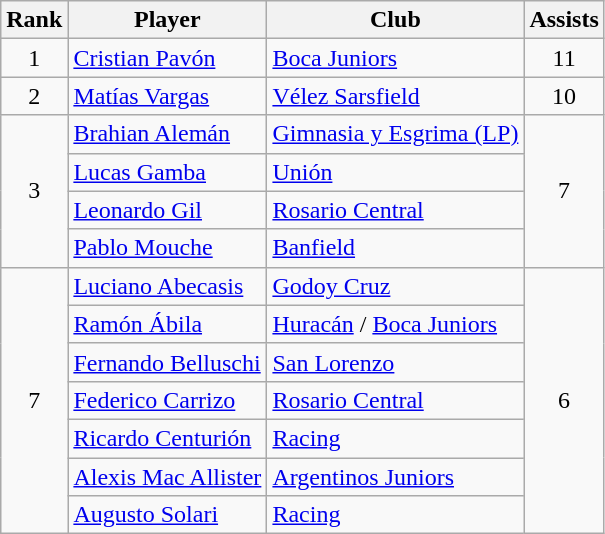<table class="wikitable" border="1">
<tr>
<th>Rank</th>
<th>Player</th>
<th>Club</th>
<th>Assists</th>
</tr>
<tr>
<td align=center>1</td>
<td> <a href='#'>Cristian Pavón</a></td>
<td><a href='#'>Boca Juniors</a></td>
<td align=center>11</td>
</tr>
<tr>
<td align=center>2</td>
<td> <a href='#'>Matías Vargas</a></td>
<td><a href='#'>Vélez Sarsfield</a></td>
<td align=center>10</td>
</tr>
<tr>
<td align=center rowspan=4>3</td>
<td> <a href='#'>Brahian Alemán</a></td>
<td><a href='#'>Gimnasia y Esgrima (LP)</a></td>
<td align=center rowspan=4>7</td>
</tr>
<tr>
<td> <a href='#'>Lucas Gamba</a></td>
<td><a href='#'>Unión</a></td>
</tr>
<tr>
<td> <a href='#'>Leonardo Gil</a></td>
<td><a href='#'>Rosario Central</a></td>
</tr>
<tr>
<td> <a href='#'>Pablo Mouche</a></td>
<td><a href='#'>Banfield</a></td>
</tr>
<tr>
<td align=center rowspan=7>7</td>
<td> <a href='#'>Luciano Abecasis</a></td>
<td><a href='#'>Godoy Cruz</a></td>
<td align=center rowspan=7>6</td>
</tr>
<tr>
<td> <a href='#'>Ramón Ábila</a></td>
<td><a href='#'>Huracán</a> / <a href='#'>Boca Juniors</a></td>
</tr>
<tr>
<td> <a href='#'>Fernando Belluschi</a></td>
<td><a href='#'>San Lorenzo</a></td>
</tr>
<tr>
<td> <a href='#'>Federico Carrizo</a></td>
<td><a href='#'>Rosario Central</a></td>
</tr>
<tr>
<td> <a href='#'>Ricardo Centurión</a></td>
<td><a href='#'>Racing</a></td>
</tr>
<tr>
<td> <a href='#'>Alexis Mac Allister</a></td>
<td><a href='#'>Argentinos Juniors</a></td>
</tr>
<tr>
<td> <a href='#'>Augusto Solari</a></td>
<td><a href='#'>Racing</a></td>
</tr>
</table>
